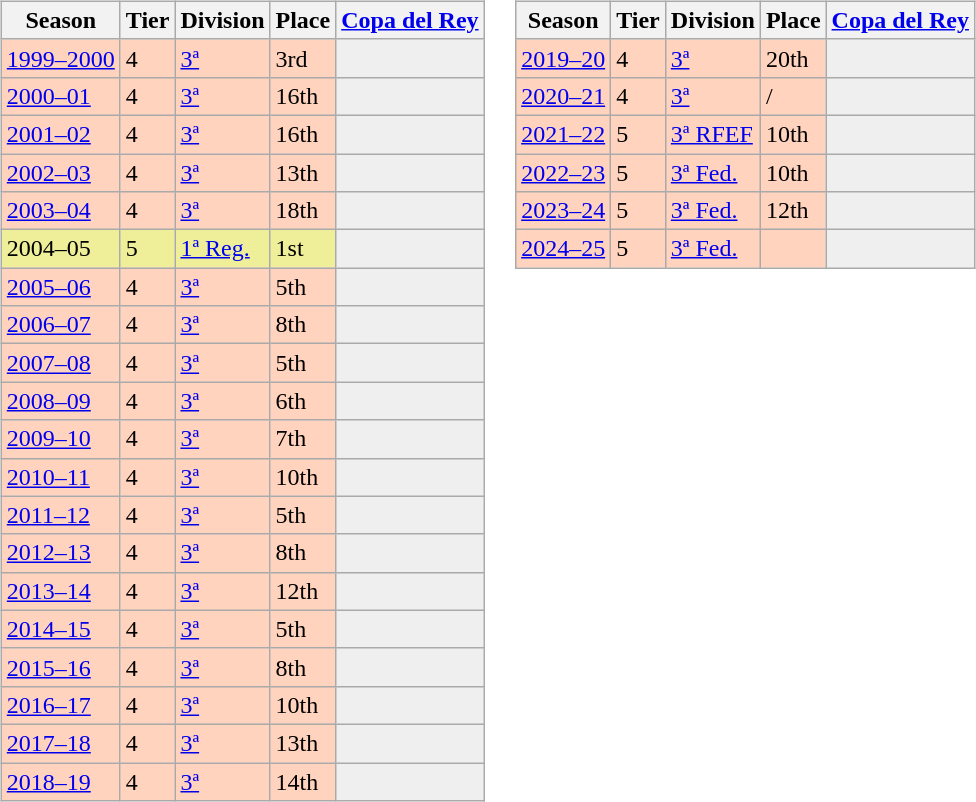<table>
<tr>
<td valign="top" width=0%><br><table class="wikitable">
<tr style="background:#f0f6fa;">
<th>Season</th>
<th>Tier</th>
<th>Division</th>
<th>Place</th>
<th><a href='#'>Copa del Rey</a></th>
</tr>
<tr>
<td style="background:#FFD3BD;"><a href='#'>1999–2000</a></td>
<td style="background:#FFD3BD;">4</td>
<td style="background:#FFD3BD;"><a href='#'>3ª</a></td>
<td style="background:#FFD3BD;">3rd</td>
<th style="background:#efefef;"></th>
</tr>
<tr>
<td style="background:#FFD3BD;"><a href='#'>2000–01</a></td>
<td style="background:#FFD3BD;">4</td>
<td style="background:#FFD3BD;"><a href='#'>3ª</a></td>
<td style="background:#FFD3BD;">16th</td>
<th style="background:#efefef;"></th>
</tr>
<tr>
<td style="background:#FFD3BD;"><a href='#'>2001–02</a></td>
<td style="background:#FFD3BD;">4</td>
<td style="background:#FFD3BD;"><a href='#'>3ª</a></td>
<td style="background:#FFD3BD;">16th</td>
<th style="background:#efefef;"></th>
</tr>
<tr>
<td style="background:#FFD3BD;"><a href='#'>2002–03</a></td>
<td style="background:#FFD3BD;">4</td>
<td style="background:#FFD3BD;"><a href='#'>3ª</a></td>
<td style="background:#FFD3BD;">13th</td>
<th style="background:#efefef;"></th>
</tr>
<tr>
<td style="background:#FFD3BD;"><a href='#'>2003–04</a></td>
<td style="background:#FFD3BD;">4</td>
<td style="background:#FFD3BD;"><a href='#'>3ª</a></td>
<td style="background:#FFD3BD;">18th</td>
<th style="background:#efefef;"></th>
</tr>
<tr>
<td style="background:#EFEF99;">2004–05</td>
<td style="background:#EFEF99;">5</td>
<td style="background:#EFEF99;"><a href='#'>1ª Reg.</a></td>
<td style="background:#EFEF99;">1st</td>
<th style="background:#efefef;"></th>
</tr>
<tr>
<td style="background:#FFD3BD;"><a href='#'>2005–06</a></td>
<td style="background:#FFD3BD;">4</td>
<td style="background:#FFD3BD;"><a href='#'>3ª</a></td>
<td style="background:#FFD3BD;">5th</td>
<th style="background:#efefef;"></th>
</tr>
<tr>
<td style="background:#FFD3BD;"><a href='#'>2006–07</a></td>
<td style="background:#FFD3BD;">4</td>
<td style="background:#FFD3BD;"><a href='#'>3ª</a></td>
<td style="background:#FFD3BD;">8th</td>
<th style="background:#efefef;"></th>
</tr>
<tr>
<td style="background:#FFD3BD;"><a href='#'>2007–08</a></td>
<td style="background:#FFD3BD;">4</td>
<td style="background:#FFD3BD;"><a href='#'>3ª</a></td>
<td style="background:#FFD3BD;">5th</td>
<th style="background:#efefef;"></th>
</tr>
<tr>
<td style="background:#FFD3BD;"><a href='#'>2008–09</a></td>
<td style="background:#FFD3BD;">4</td>
<td style="background:#FFD3BD;"><a href='#'>3ª</a></td>
<td style="background:#FFD3BD;">6th</td>
<td style="background:#efefef;"></td>
</tr>
<tr>
<td style="background:#FFD3BD;"><a href='#'>2009–10</a></td>
<td style="background:#FFD3BD;">4</td>
<td style="background:#FFD3BD;"><a href='#'>3ª</a></td>
<td style="background:#FFD3BD;">7th</td>
<td style="background:#efefef;"></td>
</tr>
<tr>
<td style="background:#FFD3BD;"><a href='#'>2010–11</a></td>
<td style="background:#FFD3BD;">4</td>
<td style="background:#FFD3BD;"><a href='#'>3ª</a></td>
<td style="background:#FFD3BD;">10th</td>
<td style="background:#efefef;"></td>
</tr>
<tr>
<td style="background:#FFD3BD;"><a href='#'>2011–12</a></td>
<td style="background:#FFD3BD;">4</td>
<td style="background:#FFD3BD;"><a href='#'>3ª</a></td>
<td style="background:#FFD3BD;">5th</td>
<td style="background:#efefef;"></td>
</tr>
<tr>
<td style="background:#FFD3BD;"><a href='#'>2012–13</a></td>
<td style="background:#FFD3BD;">4</td>
<td style="background:#FFD3BD;"><a href='#'>3ª</a></td>
<td style="background:#FFD3BD;">8th</td>
<td style="background:#efefef;"></td>
</tr>
<tr>
<td style="background:#FFD3BD;"><a href='#'>2013–14</a></td>
<td style="background:#FFD3BD;">4</td>
<td style="background:#FFD3BD;"><a href='#'>3ª</a></td>
<td style="background:#FFD3BD;">12th</td>
<td style="background:#efefef;"></td>
</tr>
<tr>
<td style="background:#FFD3BD;"><a href='#'>2014–15</a></td>
<td style="background:#FFD3BD;">4</td>
<td style="background:#FFD3BD;"><a href='#'>3ª</a></td>
<td style="background:#FFD3BD;">5th</td>
<td style="background:#efefef;"></td>
</tr>
<tr>
<td style="background:#FFD3BD;"><a href='#'>2015–16</a></td>
<td style="background:#FFD3BD;">4</td>
<td style="background:#FFD3BD;"><a href='#'>3ª</a></td>
<td style="background:#FFD3BD;">8th</td>
<td style="background:#efefef;"></td>
</tr>
<tr>
<td style="background:#FFD3BD;"><a href='#'>2016–17</a></td>
<td style="background:#FFD3BD;">4</td>
<td style="background:#FFD3BD;"><a href='#'>3ª</a></td>
<td style="background:#FFD3BD;">10th</td>
<td style="background:#efefef;"></td>
</tr>
<tr>
<td style="background:#FFD3BD;"><a href='#'>2017–18</a></td>
<td style="background:#FFD3BD;">4</td>
<td style="background:#FFD3BD;"><a href='#'>3ª</a></td>
<td style="background:#FFD3BD;">13th</td>
<td style="background:#efefef;"></td>
</tr>
<tr>
<td style="background:#FFD3BD;"><a href='#'>2018–19</a></td>
<td style="background:#FFD3BD;">4</td>
<td style="background:#FFD3BD;"><a href='#'>3ª</a></td>
<td style="background:#FFD3BD;">14th</td>
<td style="background:#efefef;"></td>
</tr>
</table>
</td>
<td valign="top" width=0%><br><table class="wikitable">
<tr style="background:#f0f6fa;">
<th>Season</th>
<th>Tier</th>
<th>Division</th>
<th>Place</th>
<th><a href='#'>Copa del Rey</a></th>
</tr>
<tr>
<td style="background:#FFD3BD;"><a href='#'>2019–20</a></td>
<td style="background:#FFD3BD;">4</td>
<td style="background:#FFD3BD;"><a href='#'>3ª</a></td>
<td style="background:#FFD3BD;">20th</td>
<td style="background:#efefef;"></td>
</tr>
<tr>
<td style="background:#FFD3BD;"><a href='#'>2020–21</a></td>
<td style="background:#FFD3BD;">4</td>
<td style="background:#FFD3BD;"><a href='#'>3ª</a></td>
<td style="background:#FFD3BD;"> / </td>
<td style="background:#efefef;"></td>
</tr>
<tr>
<td style="background:#FFD3BD;"><a href='#'>2021–22</a></td>
<td style="background:#FFD3BD;">5</td>
<td style="background:#FFD3BD;"><a href='#'>3ª RFEF</a></td>
<td style="background:#FFD3BD;">10th</td>
<th style="background:#efefef;"></th>
</tr>
<tr>
<td style="background:#FFD3BD;"><a href='#'>2022–23</a></td>
<td style="background:#FFD3BD;">5</td>
<td style="background:#FFD3BD;"><a href='#'>3ª Fed.</a></td>
<td style="background:#FFD3BD;">10th</td>
<th style="background:#efefef;"></th>
</tr>
<tr>
<td style="background:#FFD3BD;"><a href='#'>2023–24</a></td>
<td style="background:#FFD3BD;">5</td>
<td style="background:#FFD3BD;"><a href='#'>3ª Fed.</a></td>
<td style="background:#FFD3BD;">12th</td>
<th style="background:#efefef;"></th>
</tr>
<tr>
<td style="background:#FFD3BD;"><a href='#'>2024–25</a></td>
<td style="background:#FFD3BD;">5</td>
<td style="background:#FFD3BD;"><a href='#'>3ª Fed.</a></td>
<td style="background:#FFD3BD;"></td>
<th style="background:#efefef;"></th>
</tr>
</table>
</td>
</tr>
</table>
